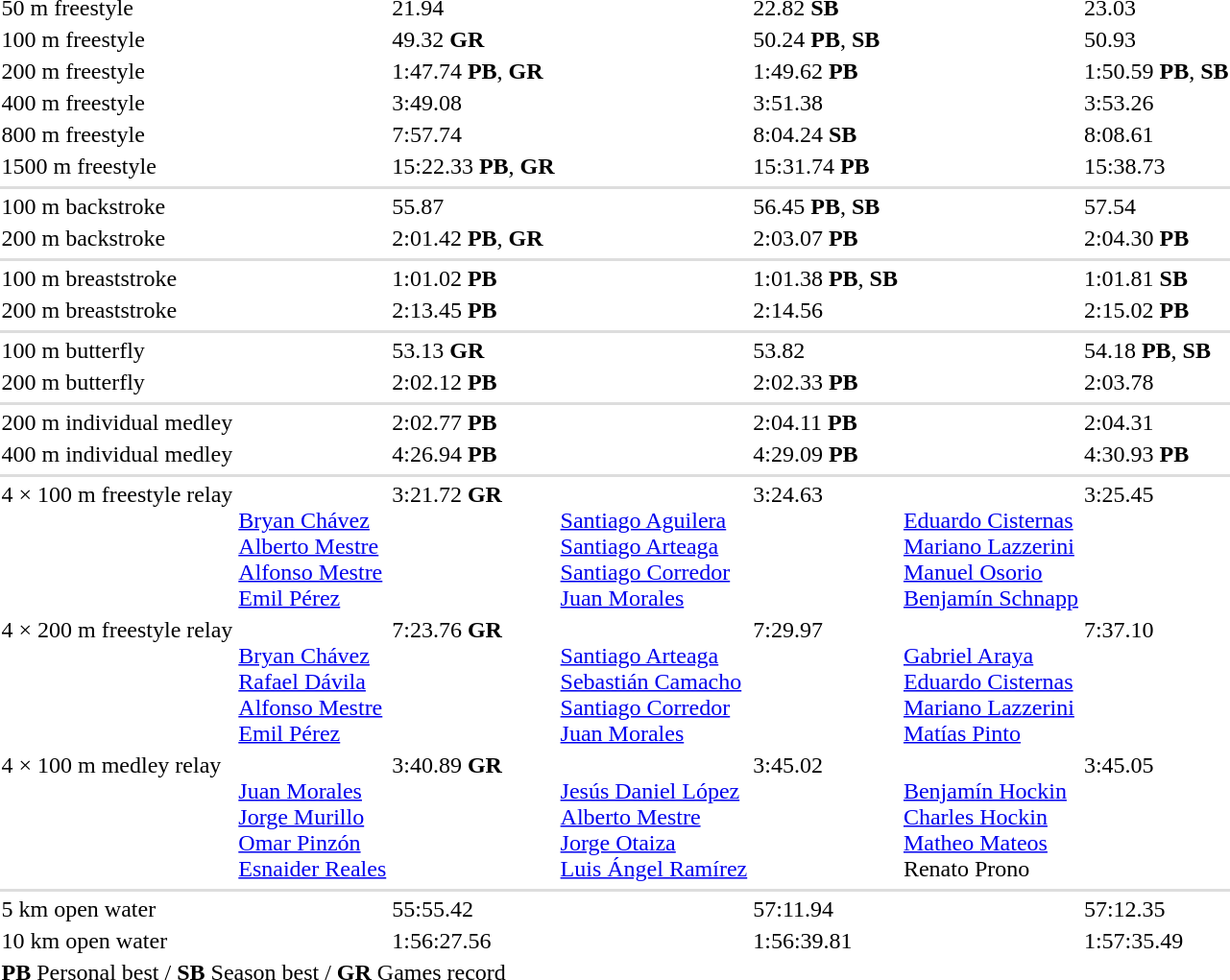<table>
<tr>
<td>50 m freestyle<br></td>
<td></td>
<td>21.94</td>
<td></td>
<td>22.82 <strong>SB</strong></td>
<td></td>
<td>23.03</td>
</tr>
<tr>
<td>100 m freestyle<br></td>
<td></td>
<td>49.32 <strong>GR</strong></td>
<td></td>
<td>50.24 <strong>PB</strong>, <strong>SB</strong></td>
<td></td>
<td>50.93</td>
</tr>
<tr>
<td>200 m freestyle<br></td>
<td></td>
<td>1:47.74 <strong>PB</strong>, <strong>GR</strong></td>
<td></td>
<td>1:49.62 <strong>PB</strong></td>
<td></td>
<td>1:50.59 <strong>PB</strong>, <strong>SB</strong></td>
</tr>
<tr>
<td>400 m freestyle<br></td>
<td></td>
<td>3:49.08</td>
<td></td>
<td>3:51.38</td>
<td></td>
<td>3:53.26</td>
</tr>
<tr>
<td>800 m freestyle<br></td>
<td></td>
<td>7:57.74</td>
<td></td>
<td>8:04.24 <strong>SB</strong></td>
<td></td>
<td>8:08.61</td>
</tr>
<tr>
<td>1500 m freestyle<br></td>
<td></td>
<td>15:22.33 <strong>PB</strong>, <strong>GR</strong></td>
<td></td>
<td>15:31.74 <strong>PB</strong></td>
<td></td>
<td>15:38.73</td>
</tr>
<tr>
</tr>
<tr bgcolor=#ddd>
<td colspan=7></td>
</tr>
<tr>
<td>100 m backstroke<br></td>
<td></td>
<td>55.87</td>
<td></td>
<td>56.45 <strong>PB</strong>, <strong>SB</strong></td>
<td></td>
<td>57.54</td>
</tr>
<tr>
<td>200 m backstroke<br></td>
<td></td>
<td>2:01.42 <strong>PB</strong>, <strong>GR</strong></td>
<td></td>
<td>2:03.07 <strong>PB</strong></td>
<td></td>
<td>2:04.30 <strong>PB</strong></td>
</tr>
<tr>
</tr>
<tr bgcolor=#ddd>
<td colspan=7></td>
</tr>
<tr>
<td>100 m breaststroke<br></td>
<td></td>
<td>1:01.02 <strong>PB</strong></td>
<td></td>
<td>1:01.38 <strong>PB</strong>, <strong>SB</strong></td>
<td></td>
<td>1:01.81 <strong>SB</strong></td>
</tr>
<tr>
<td>200 m breaststroke<br></td>
<td></td>
<td>2:13.45 <strong>PB</strong></td>
<td></td>
<td>2:14.56</td>
<td></td>
<td>2:15.02 <strong>PB</strong></td>
</tr>
<tr>
</tr>
<tr bgcolor=#ddd>
<td colspan=7></td>
</tr>
<tr>
<td>100 m butterfly<br></td>
<td></td>
<td>53.13 <strong>GR</strong></td>
<td></td>
<td>53.82</td>
<td></td>
<td>54.18 <strong>PB</strong>, <strong>SB</strong></td>
</tr>
<tr>
<td>200 m butterfly<br></td>
<td></td>
<td>2:02.12 <strong>PB</strong></td>
<td></td>
<td>2:02.33 <strong>PB</strong></td>
<td></td>
<td>2:03.78</td>
</tr>
<tr>
</tr>
<tr bgcolor=#ddd>
<td colspan=7></td>
</tr>
<tr>
<td>200 m individual medley<br></td>
<td></td>
<td>2:02.77 <strong>PB</strong></td>
<td></td>
<td>2:04.11 <strong>PB</strong></td>
<td></td>
<td>2:04.31</td>
</tr>
<tr>
<td>400 m individual medley<br></td>
<td></td>
<td>4:26.94 <strong>PB</strong></td>
<td></td>
<td>4:29.09 <strong>PB</strong></td>
<td></td>
<td>4:30.93 <strong>PB</strong></td>
</tr>
<tr>
</tr>
<tr bgcolor=#ddd>
<td colspan=7></td>
</tr>
<tr valign="top">
<td>4 × 100 m freestyle relay<br></td>
<td><br><a href='#'>Bryan Chávez</a><br><a href='#'>Alberto Mestre</a><br><a href='#'>Alfonso Mestre</a><br><a href='#'>Emil Pérez</a></td>
<td>3:21.72 <strong>GR</strong></td>
<td><br><a href='#'>Santiago Aguilera</a><br><a href='#'>Santiago Arteaga</a><br><a href='#'>Santiago Corredor</a><br><a href='#'>Juan Morales</a></td>
<td>3:24.63</td>
<td><br><a href='#'>Eduardo Cisternas</a><br><a href='#'>Mariano Lazzerini</a><br><a href='#'>Manuel Osorio</a><br><a href='#'>Benjamín Schnapp</a></td>
<td>3:25.45</td>
</tr>
<tr valign="top">
<td>4 × 200 m freestyle relay<br></td>
<td><br><a href='#'>Bryan Chávez</a><br><a href='#'>Rafael Dávila</a><br><a href='#'>Alfonso Mestre</a><br><a href='#'>Emil Pérez</a></td>
<td>7:23.76 <strong>GR</strong></td>
<td><br><a href='#'>Santiago Arteaga</a><br><a href='#'>Sebastián Camacho</a><br><a href='#'>Santiago Corredor</a><br><a href='#'>Juan Morales</a></td>
<td>7:29.97</td>
<td><br><a href='#'>Gabriel Araya</a><br><a href='#'>Eduardo Cisternas</a><br><a href='#'>Mariano Lazzerini</a><br><a href='#'>Matías Pinto</a></td>
<td>7:37.10</td>
</tr>
<tr valign="top">
<td>4 × 100 m medley relay<br></td>
<td><br><a href='#'>Juan Morales</a><br><a href='#'>Jorge Murillo</a><br><a href='#'>Omar Pinzón</a><br><a href='#'>Esnaider Reales</a></td>
<td>3:40.89 <strong>GR</strong></td>
<td><br><a href='#'>Jesús Daniel López</a><br><a href='#'>Alberto Mestre</a><br><a href='#'>Jorge Otaiza</a><br><a href='#'>Luis Ángel Ramírez</a></td>
<td>3:45.02</td>
<td><br><a href='#'>Benjamín Hockin</a><br><a href='#'>Charles Hockin</a><br><a href='#'>Matheo Mateos</a><br>Renato Prono</td>
<td>3:45.05</td>
</tr>
<tr>
</tr>
<tr bgcolor=#ddd>
<td colspan=7></td>
</tr>
<tr>
<td>5 km open water<br></td>
<td></td>
<td>55:55.42</td>
<td></td>
<td>57:11.94</td>
<td></td>
<td>57:12.35</td>
</tr>
<tr>
<td>10 km open water<br></td>
<td></td>
<td>1:56:27.56</td>
<td></td>
<td>1:56:39.81</td>
<td></td>
<td>1:57:35.49</td>
</tr>
<tr>
<td colspan=7><strong>PB</strong> Personal best / <strong>SB</strong> Season best / <strong>GR</strong> Games record</td>
</tr>
</table>
